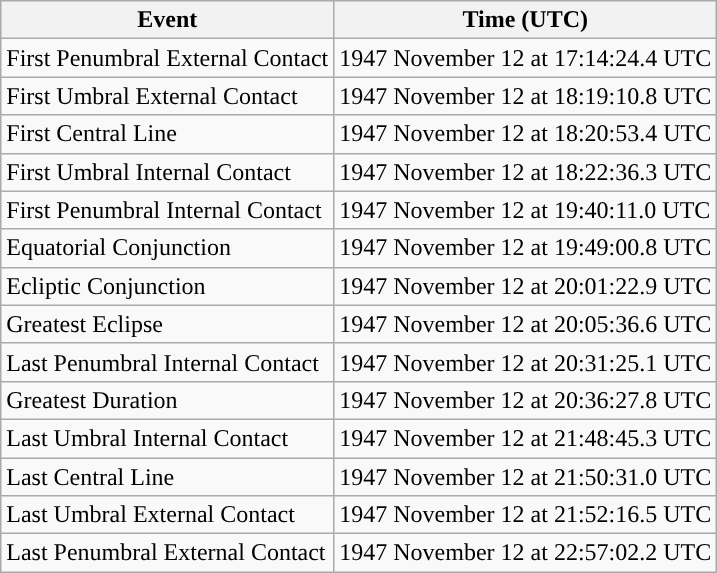<table class="wikitable">
<tr>
<th>Event</th>
<th>Time (UTC)</th>
</tr>
<tr>
<td>First Penumbral External Contact</td>
<td>1947 November 12 at 17:14:24.4 UTC</td>
</tr>
<tr>
<td>First Umbral External Contact</td>
<td>1947 November 12 at 18:19:10.8 UTC</td>
</tr>
<tr>
<td>First Central Line</td>
<td>1947 November 12 at 18:20:53.4 UTC</td>
</tr>
<tr>
<td>First Umbral Internal Contact</td>
<td>1947 November 12 at 18:22:36.3 UTC</td>
</tr>
<tr>
<td>First Penumbral Internal Contact</td>
<td>1947 November 12 at 19:40:11.0 UTC</td>
</tr>
<tr>
<td>Equatorial Conjunction</td>
<td>1947 November 12 at 19:49:00.8 UTC</td>
</tr>
<tr>
<td>Ecliptic Conjunction</td>
<td>1947 November 12 at 20:01:22.9 UTC</td>
</tr>
<tr>
<td>Greatest Eclipse</td>
<td>1947 November 12 at 20:05:36.6 UTC</td>
</tr>
<tr>
<td>Last Penumbral Internal Contact</td>
<td>1947 November 12 at 20:31:25.1 UTC</td>
</tr>
<tr>
<td>Greatest Duration</td>
<td>1947 November 12 at 20:36:27.8 UTC</td>
</tr>
<tr>
<td>Last Umbral Internal Contact</td>
<td>1947 November 12 at 21:48:45.3 UTC</td>
</tr>
<tr>
<td>Last Central Line</td>
<td>1947 November 12 at 21:50:31.0 UTC</td>
</tr>
<tr>
<td>Last Umbral External Contact</td>
<td>1947 November 12 at 21:52:16.5 UTC</td>
</tr>
<tr>
<td>Last Penumbral External Contact</td>
<td>1947 November 12 at 22:57:02.2 UTC</td>
</tr>
</table>
